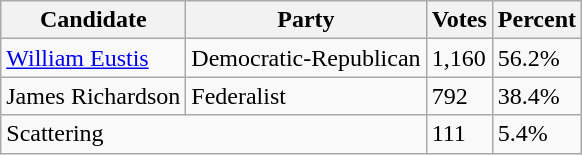<table class=wikitable>
<tr>
<th>Candidate</th>
<th>Party</th>
<th>Votes</th>
<th>Percent</th>
</tr>
<tr>
<td><a href='#'>William Eustis</a></td>
<td>Democratic-Republican</td>
<td>1,160</td>
<td>56.2%</td>
</tr>
<tr>
<td>James Richardson</td>
<td>Federalist</td>
<td>792</td>
<td>38.4%</td>
</tr>
<tr>
<td colspan=2>Scattering</td>
<td>111</td>
<td>5.4%</td>
</tr>
</table>
